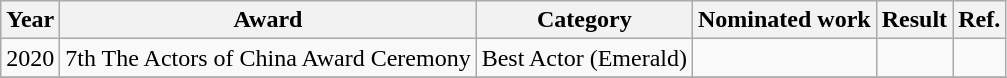<table class="wikitable">
<tr>
<th>Year</th>
<th>Award</th>
<th>Category</th>
<th>Nominated work</th>
<th>Result</th>
<th>Ref.</th>
</tr>
<tr>
<td>2020</td>
<td>7th The Actors of China Award Ceremony</td>
<td>Best Actor (Emerald)</td>
<td></td>
<td></td>
<td></td>
</tr>
<tr>
</tr>
</table>
